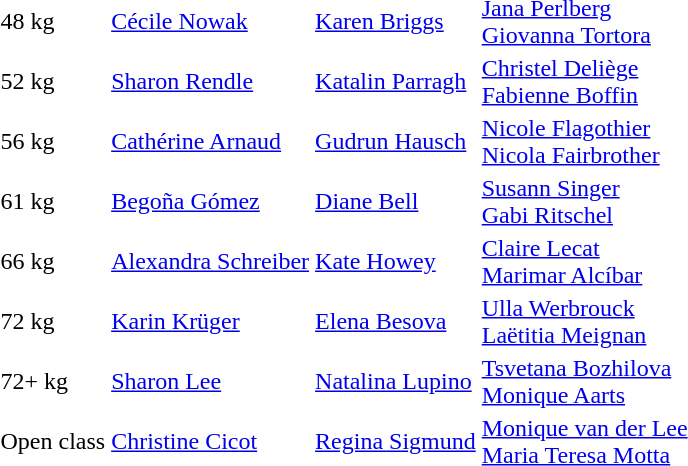<table>
<tr>
<td>48 kg</td>
<td> <a href='#'>Cécile Nowak</a></td>
<td> <a href='#'>Karen Briggs</a></td>
<td> <a href='#'>Jana Perlberg</a> <br> <a href='#'>Giovanna Tortora</a></td>
</tr>
<tr>
<td>52 kg</td>
<td> <a href='#'>Sharon Rendle</a></td>
<td> <a href='#'>Katalin Parragh</a></td>
<td> <a href='#'>Christel Deliège</a> <br> <a href='#'>Fabienne Boffin</a></td>
</tr>
<tr>
<td>56 kg</td>
<td> <a href='#'>Cathérine Arnaud</a></td>
<td> <a href='#'>Gudrun Hausch</a></td>
<td> <a href='#'>Nicole Flagothier</a> <br> <a href='#'>Nicola Fairbrother</a></td>
</tr>
<tr>
<td>61 kg</td>
<td> <a href='#'>Begoña Gómez</a></td>
<td> <a href='#'>Diane Bell</a></td>
<td> <a href='#'>Susann Singer</a> <br> <a href='#'>Gabi Ritschel</a></td>
</tr>
<tr>
<td>66 kg</td>
<td> <a href='#'>Alexandra Schreiber</a></td>
<td> <a href='#'>Kate Howey</a></td>
<td> <a href='#'>Claire Lecat</a> <br> <a href='#'>Marimar Alcíbar</a></td>
</tr>
<tr>
<td>72 kg</td>
<td> <a href='#'>Karin Krüger</a></td>
<td> <a href='#'>Elena Besova</a></td>
<td> <a href='#'>Ulla Werbrouck</a> <br> <a href='#'>Laëtitia Meignan</a></td>
</tr>
<tr>
<td>72+ kg</td>
<td> <a href='#'>Sharon Lee</a></td>
<td> <a href='#'>Natalina Lupino</a></td>
<td> <a href='#'>Tsvetana Bozhilova</a> <br> <a href='#'>Monique Aarts</a></td>
</tr>
<tr>
<td>Open class</td>
<td> <a href='#'>Christine Cicot</a></td>
<td> <a href='#'>Regina Sigmund</a></td>
<td> <a href='#'>Monique van der Lee</a> <br> <a href='#'>Maria Teresa Motta</a></td>
</tr>
</table>
